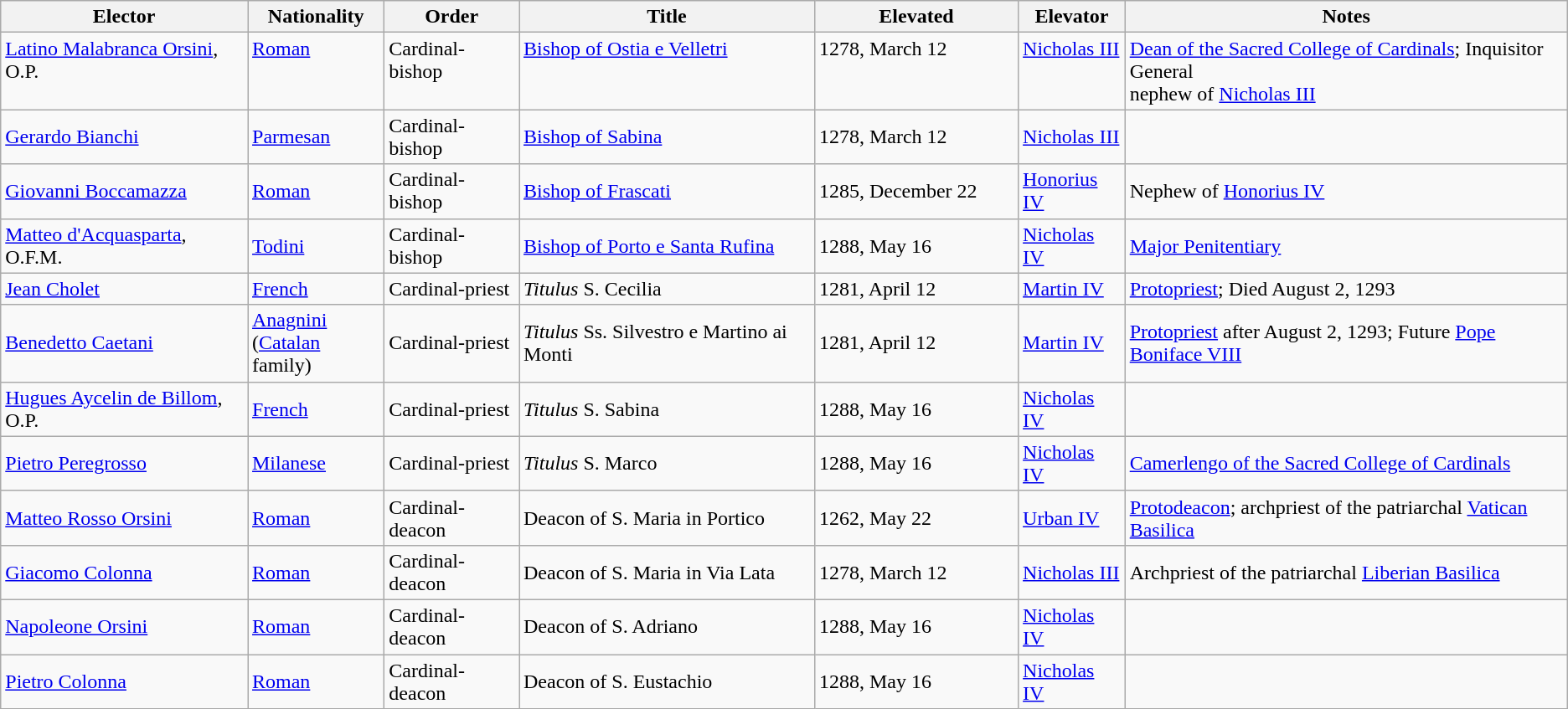<table class="wikitable sortable collapsible">
<tr>
<th width="*">Elector</th>
<th width="*">Nationality</th>
<th width="*">Order</th>
<th width="*">Title</th>
<th width="13%">Elevated</th>
<th width="*">Elevator</th>
<th width="*">Notes</th>
</tr>
<tr valign="top">
<td><a href='#'>Latino Malabranca Orsini</a>, O.P.</td>
<td><a href='#'>Roman</a></td>
<td>Cardinal-bishop</td>
<td><a href='#'>Bishop of Ostia e Velletri</a></td>
<td>1278, March 12</td>
<td><a href='#'>Nicholas III</a></td>
<td><a href='#'>Dean of the Sacred College of Cardinals</a>; Inquisitor General<br>  nephew of <a href='#'>Nicholas III</a></td>
</tr>
<tr>
<td><a href='#'>Gerardo Bianchi</a></td>
<td><a href='#'>Parmesan</a></td>
<td>Cardinal-bishop</td>
<td><a href='#'>Bishop of Sabina</a></td>
<td>1278, March 12</td>
<td><a href='#'>Nicholas III</a></td>
<td></td>
</tr>
<tr>
<td><a href='#'>Giovanni Boccamazza</a></td>
<td><a href='#'>Roman</a></td>
<td>Cardinal-bishop</td>
<td><a href='#'>Bishop of Frascati</a></td>
<td>1285, December 22</td>
<td><a href='#'>Honorius IV</a></td>
<td>Nephew of <a href='#'>Honorius IV</a></td>
</tr>
<tr>
<td><a href='#'>Matteo d'Acquasparta</a>, O.F.M.</td>
<td><a href='#'>Todini</a></td>
<td>Cardinal-bishop</td>
<td><a href='#'>Bishop of Porto e Santa Rufina</a></td>
<td>1288, May 16</td>
<td><a href='#'>Nicholas IV</a></td>
<td><a href='#'>Major Penitentiary</a></td>
</tr>
<tr>
<td><a href='#'>Jean Cholet</a></td>
<td><a href='#'>French</a></td>
<td>Cardinal-priest</td>
<td><em>Titulus</em> S. Cecilia</td>
<td>1281, April 12</td>
<td><a href='#'>Martin IV</a></td>
<td><a href='#'>Protopriest</a>; Died August 2, 1293</td>
</tr>
<tr>
<td><a href='#'>Benedetto Caetani</a></td>
<td><a href='#'>Anagnini</a><br>(<a href='#'>Catalan</a> family)</td>
<td>Cardinal-priest</td>
<td><em>Titulus</em> Ss. Silvestro e Martino ai Monti</td>
<td>1281, April 12</td>
<td><a href='#'>Martin IV</a></td>
<td><a href='#'>Protopriest</a> after August 2, 1293; Future <a href='#'>Pope Boniface VIII</a></td>
</tr>
<tr>
<td><a href='#'>Hugues Aycelin de Billom</a>, O.P.</td>
<td><a href='#'>French</a></td>
<td>Cardinal-priest</td>
<td><em>Titulus</em> S. Sabina</td>
<td>1288, May 16</td>
<td><a href='#'>Nicholas IV</a></td>
<td></td>
</tr>
<tr>
<td><a href='#'>Pietro Peregrosso</a></td>
<td><a href='#'>Milanese</a></td>
<td>Cardinal-priest</td>
<td><em>Titulus</em> S. Marco</td>
<td>1288, May 16</td>
<td><a href='#'>Nicholas IV</a></td>
<td><a href='#'>Camerlengo of the Sacred College of Cardinals</a></td>
</tr>
<tr>
<td><a href='#'>Matteo Rosso Orsini</a></td>
<td><a href='#'>Roman</a></td>
<td>Cardinal-deacon</td>
<td>Deacon of S. Maria in Portico</td>
<td>1262, May 22</td>
<td><a href='#'>Urban IV</a></td>
<td><a href='#'>Protodeacon</a>; archpriest of the patriarchal <a href='#'>Vatican Basilica</a></td>
</tr>
<tr>
<td><a href='#'>Giacomo Colonna</a></td>
<td><a href='#'>Roman</a></td>
<td>Cardinal-deacon</td>
<td>Deacon of S. Maria in Via Lata</td>
<td>1278, March 12</td>
<td><a href='#'>Nicholas III</a></td>
<td>Archpriest of the patriarchal <a href='#'>Liberian Basilica</a></td>
</tr>
<tr>
<td><a href='#'>Napoleone Orsini</a></td>
<td><a href='#'>Roman</a></td>
<td>Cardinal-deacon</td>
<td>Deacon of S. Adriano</td>
<td>1288, May 16</td>
<td><a href='#'>Nicholas IV</a></td>
<td></td>
</tr>
<tr>
<td><a href='#'>Pietro Colonna</a></td>
<td><a href='#'>Roman</a></td>
<td>Cardinal-deacon</td>
<td>Deacon of S. Eustachio</td>
<td>1288, May 16</td>
<td><a href='#'>Nicholas IV</a></td>
<td></td>
</tr>
</table>
